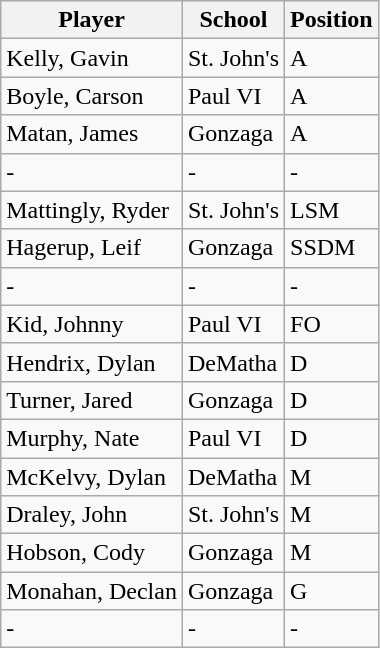<table class="wikitable sortable">
<tr>
<th>Player</th>
<th>School</th>
<th>Position</th>
</tr>
<tr>
<td>Kelly, Gavin</td>
<td>St. John's</td>
<td>A</td>
</tr>
<tr>
<td>Boyle, Carson</td>
<td>Paul VI</td>
<td>A</td>
</tr>
<tr>
<td>Matan, James</td>
<td>Gonzaga</td>
<td>A</td>
</tr>
<tr>
<td>-</td>
<td>-</td>
<td>-</td>
</tr>
<tr>
<td>Mattingly, Ryder</td>
<td>St. John's</td>
<td>LSM</td>
</tr>
<tr>
<td>Hagerup, Leif</td>
<td>Gonzaga</td>
<td>SSDM</td>
</tr>
<tr>
<td>-</td>
<td>-</td>
<td>-</td>
</tr>
<tr>
<td>Kid, Johnny</td>
<td>Paul VI</td>
<td>FO</td>
</tr>
<tr>
<td>Hendrix, Dylan</td>
<td>DeMatha</td>
<td>D</td>
</tr>
<tr>
<td>Turner, Jared</td>
<td>Gonzaga</td>
<td>D</td>
</tr>
<tr>
<td>Murphy, Nate</td>
<td>Paul VI</td>
<td>D</td>
</tr>
<tr>
<td>McKelvy, Dylan</td>
<td>DeMatha</td>
<td>M</td>
</tr>
<tr>
<td>Draley, John</td>
<td>St. John's</td>
<td>M</td>
</tr>
<tr>
<td>Hobson, Cody</td>
<td>Gonzaga</td>
<td>M</td>
</tr>
<tr>
<td>Monahan, Declan</td>
<td>Gonzaga</td>
<td>G</td>
</tr>
<tr>
<td>-</td>
<td>-</td>
<td>-</td>
</tr>
</table>
